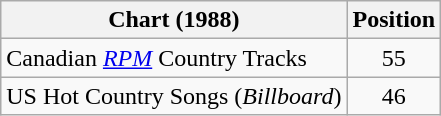<table class="wikitable">
<tr>
<th>Chart (1988)</th>
<th>Position</th>
</tr>
<tr>
<td align="left">Canadian <em><a href='#'>RPM</a></em> Country Tracks</td>
<td align="center">55</td>
</tr>
<tr>
<td>US Hot Country Songs (<em>Billboard</em>)</td>
<td align="center">46</td>
</tr>
</table>
